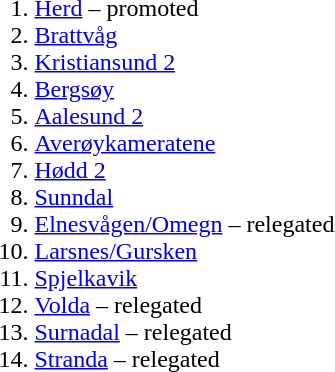<table class="nowrap">
<tr>
<td><br><ol><li><a href='#'>Herd</a> – promoted</li><li><a href='#'>Brattvåg</a></li><li><a href='#'>Kristiansund 2</a></li><li><a href='#'>Bergsøy</a></li><li><a href='#'>Aalesund 2</a></li><li><a href='#'>Averøykameratene</a></li><li><a href='#'>Hødd 2</a></li><li><a href='#'>Sunndal</a></li><li><a href='#'>Elnesvågen/Omegn</a> – relegated</li><li><a href='#'>Larsnes/Gursken</a></li><li><a href='#'>Spjelkavik</a></li><li><a href='#'>Volda</a> – relegated</li><li><a href='#'>Surnadal</a> – relegated</li><li><a href='#'>Stranda</a> – relegated</li></ol></td>
</tr>
</table>
